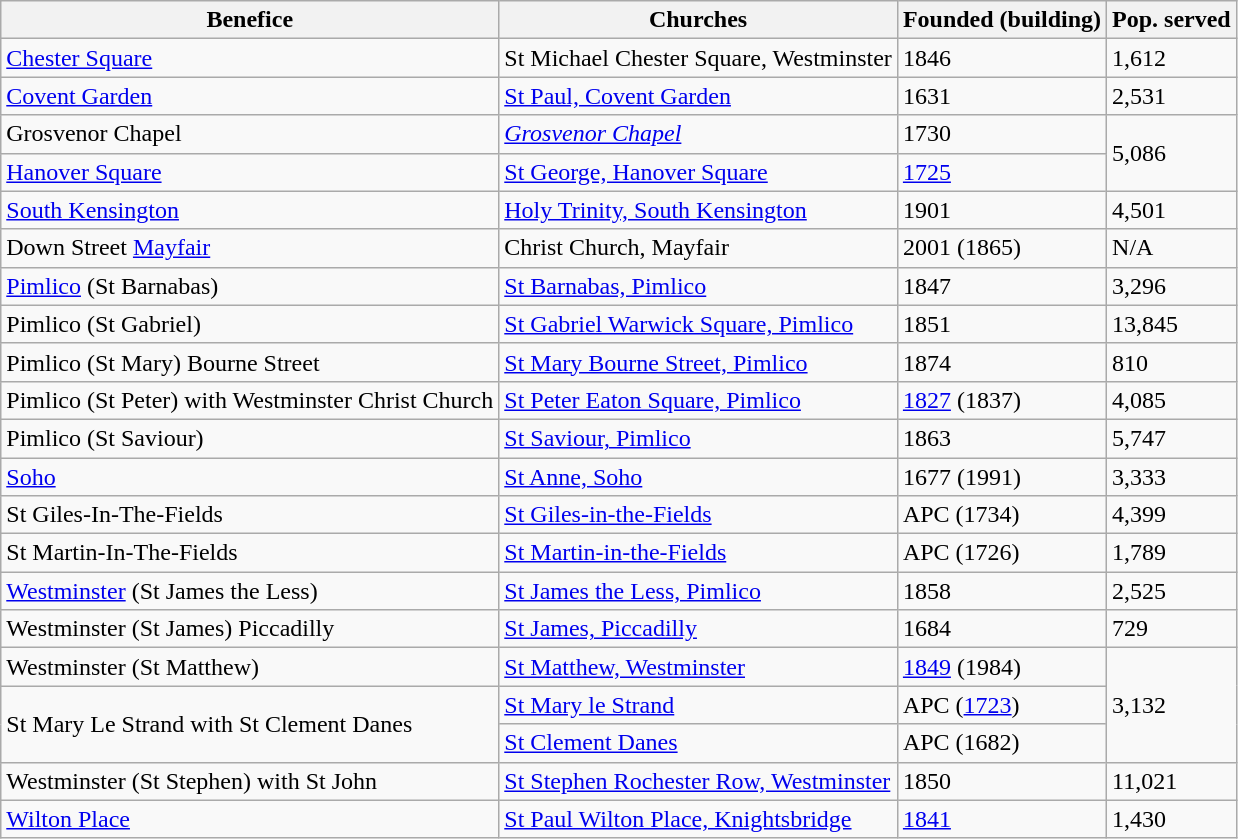<table class="wikitable">
<tr>
<th>Benefice</th>
<th>Churches</th>
<th>Founded (building)</th>
<th>Pop. served</th>
</tr>
<tr>
<td><a href='#'>Chester Square</a></td>
<td>St Michael Chester Square, Westminster</td>
<td>1846</td>
<td>1,612</td>
</tr>
<tr>
<td><a href='#'>Covent Garden</a></td>
<td><a href='#'>St Paul, Covent Garden</a></td>
<td>1631</td>
<td>2,531</td>
</tr>
<tr>
<td>Grosvenor Chapel</td>
<td><em><a href='#'>Grosvenor Chapel</a></em></td>
<td>1730</td>
<td rowspan="2">5,086</td>
</tr>
<tr>
<td><a href='#'>Hanover Square</a></td>
<td><a href='#'>St George, Hanover Square</a></td>
<td><a href='#'>1725</a></td>
</tr>
<tr>
<td><a href='#'>South Kensington</a></td>
<td><a href='#'>Holy Trinity, South Kensington</a></td>
<td>1901</td>
<td>4,501</td>
</tr>
<tr>
<td>Down Street <a href='#'>Mayfair</a></td>
<td>Christ Church, Mayfair</td>
<td>2001 (1865)</td>
<td>N/A</td>
</tr>
<tr>
<td><a href='#'>Pimlico</a> (St Barnabas)</td>
<td><a href='#'>St Barnabas, Pimlico</a></td>
<td>1847</td>
<td>3,296</td>
</tr>
<tr>
<td>Pimlico (St Gabriel)</td>
<td><a href='#'>St Gabriel Warwick Square, Pimlico</a></td>
<td>1851</td>
<td>13,845</td>
</tr>
<tr>
<td>Pimlico (St Mary) Bourne Street</td>
<td><a href='#'>St Mary Bourne Street, Pimlico</a></td>
<td>1874</td>
<td>810</td>
</tr>
<tr>
<td>Pimlico (St Peter) with Westminster Christ Church</td>
<td><a href='#'>St Peter Eaton Square, Pimlico</a></td>
<td><a href='#'>1827</a> (1837)</td>
<td>4,085</td>
</tr>
<tr>
<td>Pimlico (St Saviour)</td>
<td><a href='#'>St Saviour, Pimlico</a></td>
<td>1863</td>
<td>5,747</td>
</tr>
<tr>
<td><a href='#'>Soho</a></td>
<td><a href='#'>St Anne, Soho</a></td>
<td>1677 (1991)</td>
<td>3,333</td>
</tr>
<tr>
<td>St Giles-In-The-Fields</td>
<td><a href='#'>St Giles-in-the-Fields</a></td>
<td>APC (1734)</td>
<td>4,399</td>
</tr>
<tr>
<td>St Martin-In-The-Fields</td>
<td><a href='#'>St Martin-in-the-Fields</a></td>
<td>APC (1726)</td>
<td>1,789</td>
</tr>
<tr>
<td><a href='#'>Westminster</a> (St James the Less)</td>
<td><a href='#'>St James the Less, Pimlico</a></td>
<td>1858</td>
<td>2,525</td>
</tr>
<tr>
<td>Westminster (St James) Piccadilly</td>
<td><a href='#'>St James, Piccadilly</a></td>
<td>1684</td>
<td>729</td>
</tr>
<tr>
<td>Westminster (St Matthew)</td>
<td><a href='#'>St Matthew, Westminster</a></td>
<td><a href='#'>1849</a> (1984)</td>
<td rowspan="3">3,132</td>
</tr>
<tr>
<td rowspan="2">St Mary Le Strand with St Clement Danes</td>
<td><a href='#'>St Mary le Strand</a></td>
<td>APC (<a href='#'>1723</a>)</td>
</tr>
<tr>
<td><a href='#'>St Clement Danes</a></td>
<td>APC (1682)</td>
</tr>
<tr>
<td>Westminster (St Stephen) with St John</td>
<td><a href='#'>St Stephen Rochester Row, Westminster</a></td>
<td>1850</td>
<td>11,021</td>
</tr>
<tr>
<td><a href='#'>Wilton Place</a></td>
<td><a href='#'>St Paul Wilton Place, Knightsbridge</a></td>
<td><a href='#'>1841</a></td>
<td>1,430</td>
</tr>
</table>
